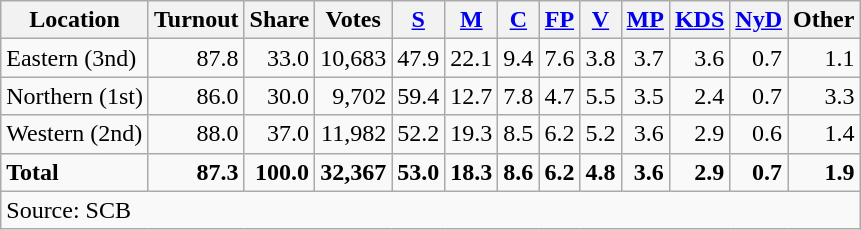<table class="wikitable sortable" style=text-align:right>
<tr>
<th>Location</th>
<th>Turnout</th>
<th>Share</th>
<th>Votes</th>
<th><a href='#'>S</a></th>
<th><a href='#'>M</a></th>
<th><a href='#'>C</a></th>
<th><a href='#'>FP</a></th>
<th><a href='#'>V</a></th>
<th><a href='#'>MP</a></th>
<th><a href='#'>KDS</a></th>
<th><a href='#'>NyD</a></th>
<th>Other</th>
</tr>
<tr>
<td align=left>Eastern (3nd)</td>
<td>87.8</td>
<td>33.0</td>
<td>10,683</td>
<td>47.9</td>
<td>22.1</td>
<td>9.4</td>
<td>7.6</td>
<td>3.8</td>
<td>3.7</td>
<td>3.6</td>
<td>0.7</td>
<td>1.1</td>
</tr>
<tr>
<td align=left>Northern (1st)</td>
<td>86.0</td>
<td>30.0</td>
<td>9,702</td>
<td>59.4</td>
<td>12.7</td>
<td>7.8</td>
<td>4.7</td>
<td>5.5</td>
<td>3.5</td>
<td>2.4</td>
<td>0.7</td>
<td>3.3</td>
</tr>
<tr>
<td align=left>Western (2nd)</td>
<td>88.0</td>
<td>37.0</td>
<td>11,982</td>
<td>52.2</td>
<td>19.3</td>
<td>8.5</td>
<td>6.2</td>
<td>5.2</td>
<td>3.6</td>
<td>2.9</td>
<td>0.6</td>
<td>1.4</td>
</tr>
<tr>
<td align=left><strong>Total</strong></td>
<td><strong>87.3</strong></td>
<td><strong>100.0</strong></td>
<td><strong>32,367</strong></td>
<td><strong>53.0</strong></td>
<td><strong>18.3</strong></td>
<td><strong>8.6</strong></td>
<td><strong>6.2</strong></td>
<td><strong>4.8</strong></td>
<td><strong>3.6</strong></td>
<td><strong>2.9</strong></td>
<td><strong>0.7</strong></td>
<td><strong>1.9</strong></td>
</tr>
<tr>
<td align=left colspan=13>Source: SCB </td>
</tr>
</table>
